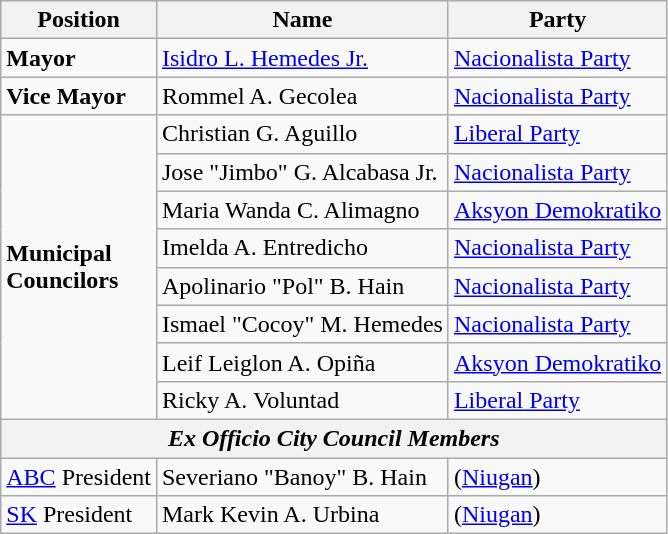<table class="wikitable">
<tr>
<th>Position</th>
<th>Name</th>
<th>Party</th>
</tr>
<tr>
<td><strong>Mayor</strong></td>
<td><a href='#'>Isidro L. Hemedes Jr.</a></td>
<td><a href='#'>Nacionalista Party</a></td>
</tr>
<tr>
<td><strong>Vice Mayor</strong></td>
<td>Rommel A. Gecolea</td>
<td><a href='#'>Nacionalista Party</a></td>
</tr>
<tr>
<td rowspan=8><strong>Municipal<br>Councilors</strong></td>
<td>Christian G. Aguillo</td>
<td><a href='#'>Liberal Party</a></td>
</tr>
<tr>
<td>Jose "Jimbo" G. Alcabasa Jr.</td>
<td><a href='#'>Nacionalista Party</a></td>
</tr>
<tr>
<td>Maria Wanda C. Alimagno</td>
<td><a href='#'>Aksyon Demokratiko</a></td>
</tr>
<tr>
<td>Imelda A. Entredicho</td>
<td><a href='#'>Nacionalista Party</a></td>
</tr>
<tr>
<td>Apolinario "Pol" B. Hain</td>
<td><a href='#'>Nacionalista Party</a></td>
</tr>
<tr>
<td>Ismael "Cocoy" M. Hemedes</td>
<td><a href='#'>Nacionalista Party</a></td>
</tr>
<tr>
<td>Leif Leiglon A. Opiña</td>
<td><a href='#'>Aksyon Demokratiko</a></td>
</tr>
<tr>
<td>Ricky A. Voluntad</td>
<td><a href='#'>Liberal Party</a></td>
</tr>
<tr>
<th colspan=3><strong><em>Ex Officio<em> City Council Members<strong></th>
</tr>
<tr>
<td></strong><a href='#'>ABC</a> President<strong></td>
<td>Severiano "Banoy" B. Hain</td>
<td>(<a href='#'>Niugan</a>)</td>
</tr>
<tr>
<td></strong><a href='#'>SK</a> President<strong></td>
<td>Mark Kevin A. Urbina</td>
<td>(<a href='#'>Niugan</a>)</td>
</tr>
</table>
